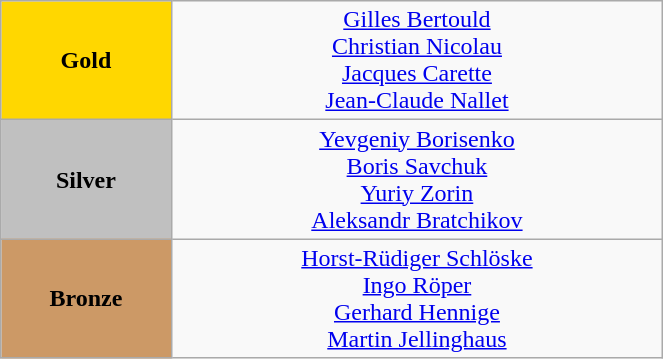<table class="wikitable" style="text-align:center; " width="35%">
<tr>
<td bgcolor="gold"><strong>Gold</strong></td>
<td><a href='#'>Gilles Bertould</a><br><a href='#'>Christian Nicolau</a><br><a href='#'>Jacques Carette</a><br><a href='#'>Jean-Claude Nallet</a><br><small><em></em></small></td>
</tr>
<tr>
<td bgcolor="silver"><strong>Silver</strong></td>
<td><a href='#'>Yevgeniy Borisenko</a><br><a href='#'>Boris Savchuk</a><br><a href='#'>Yuriy Zorin</a><br><a href='#'>Aleksandr Bratchikov</a><br><small><em></em></small></td>
</tr>
<tr>
<td bgcolor="CC9966"><strong>Bronze</strong></td>
<td><a href='#'>Horst-Rüdiger Schlöske</a><br><a href='#'>Ingo Röper</a><br><a href='#'>Gerhard Hennige</a><br><a href='#'>Martin Jellinghaus</a><br><small><em></em></small></td>
</tr>
</table>
